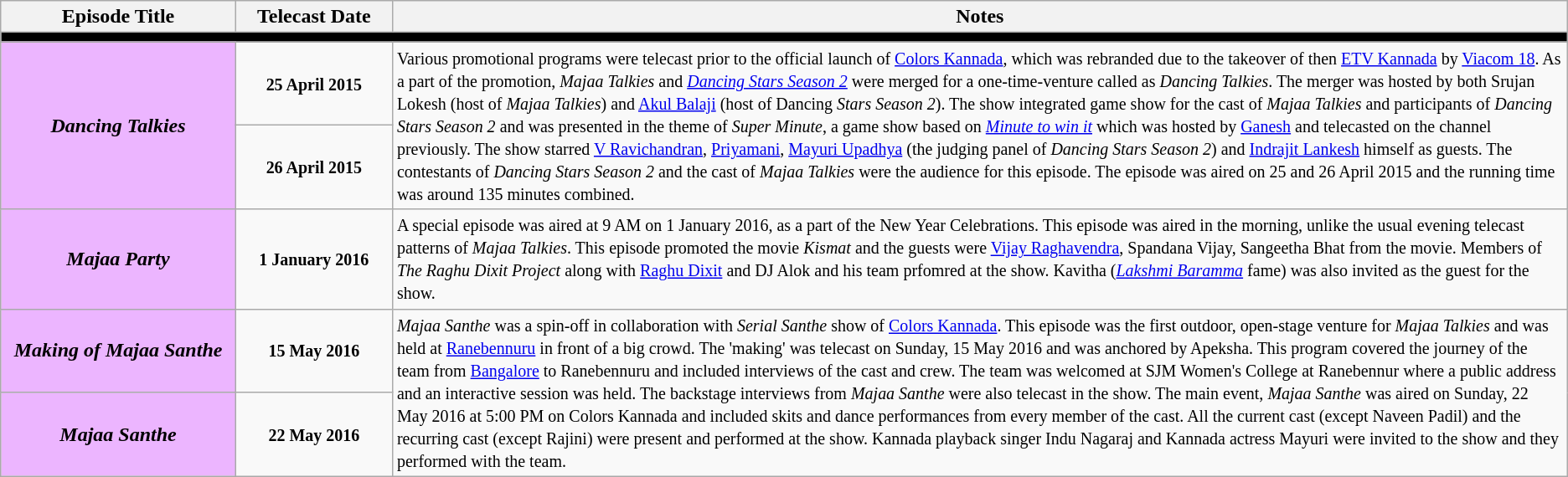<table class="wikitable">
<tr>
<th style="width:15%">Episode Title</th>
<th style="width:10%;">Telecast Date</th>
<th style="width:75%">Notes</th>
</tr>
<tr>
<th style="background:#000" colspan="3"></th>
</tr>
<tr>
<th style="background: #ecb5ff;" rowspan="2"><strong><em>Dancing Talkies</em></strong></th>
<td align="center"><strong><small>25 April 2015</small></strong></td>
<td rowspan="2"><small>Various promotional programs were telecast prior to the official launch of <a href='#'>Colors Kannada</a>, which was rebranded due to the takeover of then <a href='#'>ETV Kannada</a> by <a href='#'>Viacom 18</a>. As a part of the promotion, <em>Majaa Talkies</em> and <em><a href='#'>Dancing Stars Season 2</a></em> were merged for a one-time-venture called as <em>Dancing Talkies</em>. The merger was hosted by both Srujan Lokesh (host of <em>Majaa Talkies</em>) and <a href='#'>Akul Balaji</a> (host of Dancing <em>Stars Season 2</em>). The show integrated game show for the cast of <em>Majaa Talkies</em> and participants of <em>Dancing Stars Season 2</em> and was presented in the theme of <em>Super Minute</em>, a game show based on <em><a href='#'>Minute to win it</a></em> which was hosted by <a href='#'>Ganesh</a> and telecasted on the channel previously. The show starred <a href='#'>V Ravichandran</a>, <a href='#'>Priyamani</a>, <a href='#'>Mayuri Upadhya</a> (the judging panel of <em>Dancing Stars Season 2</em>) and <a href='#'>Indrajit Lankesh</a> himself as guests. The contestants of <em>Dancing Stars Season 2</em> and the cast of <em>Majaa Talkies</em> were the audience for this episode. The episode was aired on 25 and 26 April 2015 and the running time was around 135 minutes combined.</small></td>
</tr>
<tr>
<td align="center"><strong><small>26 April 2015</small></strong></td>
</tr>
<tr>
<th style="background: #ecb5ff;"><strong><em>Majaa Party</em></strong></th>
<td align="center"><strong><small>1 January 2016</small></strong></td>
<td><small>A special episode was aired at 9 AM on 1 January 2016, as a part of the New Year Celebrations. This episode was aired in the morning, unlike the usual evening telecast patterns of <em>Majaa Talkies</em>. This episode promoted the movie <em>Kismat</em> and the guests were <a href='#'>Vijay Raghavendra</a>, Spandana Vijay, Sangeetha Bhat from the movie. Members of <em>The Raghu Dixit Project</em> along with <a href='#'>Raghu Dixit</a> and DJ Alok and his team prfomred at the show. Kavitha (<em><a href='#'>Lakshmi Baramma</a></em> fame) was also invited as the guest for the show.</small></td>
</tr>
<tr>
<th style="background: #ecb5ff;"><strong><em>Making of Majaa Santhe</em></strong></th>
<td align="center"><strong><small>15 May 2016</small></strong></td>
<td rowspan="2"><small><em>Majaa Santhe</em> was a spin-off in collaboration with <em>Serial Santhe</em> show of <a href='#'>Colors Kannada</a>. This episode was the first outdoor, open-stage venture for <em>Majaa Talkies</em> and was held at <a href='#'>Ranebennuru</a> in front of a big crowd. The 'making' was telecast on Sunday, 15 May 2016 and was anchored by Apeksha. This program covered the journey of the team from <a href='#'>Bangalore</a> to Ranebennuru and included interviews of the cast and crew. The team was welcomed at SJM Women's College at Ranebennur where a public address and an interactive session was held. The backstage interviews from <em>Majaa Santhe</em> were also telecast in the show. The main event, <em>Majaa Santhe</em> was aired on Sunday, 22 May 2016 at 5:00 PM on Colors Kannada and included skits and dance performances from every member of the cast. All the current cast (except Naveen Padil) and the recurring cast (except Rajini) were present and performed at the show. Kannada playback singer Indu Nagaraj and Kannada actress Mayuri were invited to the show and they performed with the team.</small></td>
</tr>
<tr>
<th style="background: #ecb5ff;"><strong><em>Majaa Santhe</em></strong></th>
<td align="center"><strong><small>22 May 2016</small></strong></td>
</tr>
</table>
